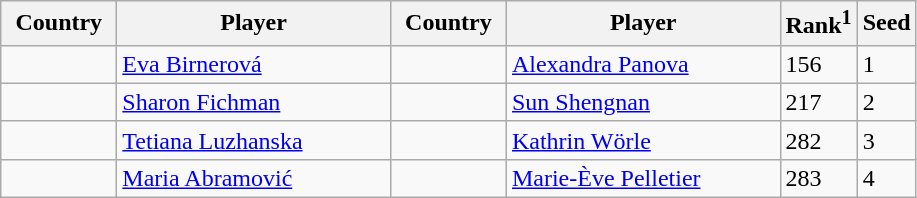<table class="sortable wikitable">
<tr>
<th width="70">Country</th>
<th width="175">Player</th>
<th width="70">Country</th>
<th width="175">Player</th>
<th>Rank<sup>1</sup></th>
<th>Seed</th>
</tr>
<tr>
<td></td>
<td><a href='#'>Eva Birnerová</a></td>
<td></td>
<td><a href='#'>Alexandra Panova</a></td>
<td>156</td>
<td>1</td>
</tr>
<tr>
<td></td>
<td><a href='#'>Sharon Fichman</a></td>
<td></td>
<td><a href='#'>Sun Shengnan</a></td>
<td>217</td>
<td>2</td>
</tr>
<tr>
<td></td>
<td><a href='#'>Tetiana Luzhanska</a></td>
<td></td>
<td><a href='#'>Kathrin Wörle</a></td>
<td>282</td>
<td>3</td>
</tr>
<tr>
<td></td>
<td><a href='#'>Maria Abramović</a></td>
<td></td>
<td><a href='#'>Marie-Ève Pelletier</a></td>
<td>283</td>
<td>4</td>
</tr>
</table>
